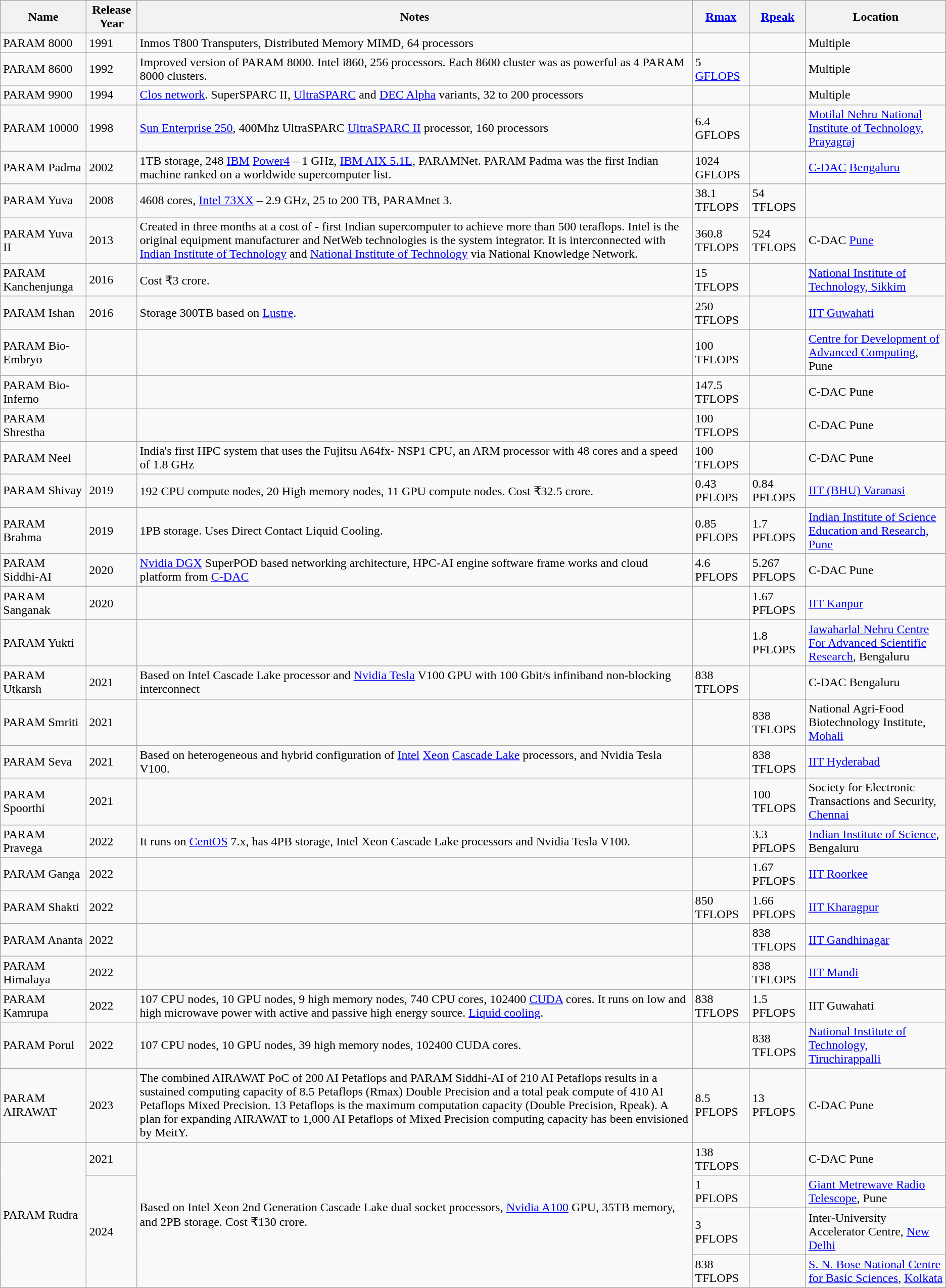<table class="wikitable sortable">
<tr>
<th>Name</th>
<th>Release Year</th>
<th>Notes</th>
<th><a href='#'>Rmax</a></th>
<th><a href='#'>Rpeak</a></th>
<th>Location</th>
</tr>
<tr>
<td>PARAM 8000</td>
<td>1991</td>
<td>Inmos T800 Transputers, Distributed Memory MIMD, 64 processors</td>
<td></td>
<td></td>
<td>Multiple</td>
</tr>
<tr>
<td>PARAM 8600</td>
<td>1992</td>
<td>Improved version of PARAM 8000. Intel i860, 256 processors. Each 8600 cluster was as powerful as 4 PARAM 8000 clusters.</td>
<td>5 <a href='#'>GFLOPS</a></td>
<td></td>
<td>Multiple</td>
</tr>
<tr>
<td>PARAM 9900</td>
<td>1994</td>
<td><a href='#'>Clos network</a>. SuperSPARC II, <a href='#'>UltraSPARC</a> and <a href='#'>DEC Alpha</a> variants, 32 to 200 processors</td>
<td></td>
<td></td>
<td>Multiple</td>
</tr>
<tr>
<td>PARAM 10000</td>
<td>1998</td>
<td><a href='#'>Sun Enterprise 250</a>, 400Mhz UltraSPARC <a href='#'>UltraSPARC II</a> processor, 160 processors</td>
<td>6.4 GFLOPS</td>
<td></td>
<td><a href='#'>Motilal Nehru National Institute of Technology, Prayagraj</a></td>
</tr>
<tr>
<td>PARAM Padma</td>
<td>2002</td>
<td>1TB storage, 248 <a href='#'>IBM</a> <a href='#'>Power4</a> – 1 GHz, <a href='#'>IBM AIX 5.1L</a>, PARAMNet. PARAM Padma was the first Indian machine ranked on a worldwide supercomputer list.</td>
<td>1024 GFLOPS</td>
<td></td>
<td><a href='#'>C-DAC</a> <a href='#'>Bengaluru</a></td>
</tr>
<tr>
<td>PARAM Yuva</td>
<td>2008</td>
<td>4608 cores, <a href='#'>Intel 73XX</a> – 2.9 GHz, 25 to 200 TB, PARAMnet 3.</td>
<td>38.1 TFLOPS</td>
<td>54 TFLOPS</td>
<td></td>
</tr>
<tr>
<td>PARAM Yuva II</td>
<td>2013</td>
<td>Created in three months at a cost of  - first Indian supercomputer to achieve more than 500 teraflops. Intel is the original equipment manufacturer and NetWeb technologies is the system integrator. It is interconnected with <a href='#'>Indian Institute of Technology</a> and <a href='#'>National Institute of Technology</a> via National Knowledge Network.</td>
<td>360.8 TFLOPS</td>
<td>524 TFLOPS</td>
<td>C-DAC <a href='#'>Pune</a></td>
</tr>
<tr>
<td>PARAM Kanchenjunga</td>
<td>2016</td>
<td>Cost ₹3 crore.</td>
<td>15 TFLOPS</td>
<td></td>
<td><a href='#'>National Institute of Technology, Sikkim</a></td>
</tr>
<tr>
<td>PARAM Ishan</td>
<td>2016</td>
<td>Storage 300TB based on <a href='#'>Lustre</a>.</td>
<td>250 TFLOPS</td>
<td></td>
<td><a href='#'>IIT Guwahati</a></td>
</tr>
<tr>
<td>PARAM Bio-Embryo</td>
<td></td>
<td></td>
<td>100 TFLOPS</td>
<td></td>
<td><a href='#'>Centre for Development of Advanced Computing</a>, Pune</td>
</tr>
<tr>
<td>PARAM Bio-Inferno</td>
<td></td>
<td></td>
<td>147.5 TFLOPS</td>
<td></td>
<td>C-DAC Pune</td>
</tr>
<tr>
<td>PARAM Shrestha</td>
<td></td>
<td></td>
<td>100 TFLOPS</td>
<td></td>
<td>C-DAC Pune</td>
</tr>
<tr>
<td>PARAM Neel</td>
<td></td>
<td>India's first HPC system that uses the Fujitsu A64fx- NSP1 CPU, an ARM processor with 48 cores and a speed of 1.8 GHz</td>
<td>100 TFLOPS</td>
<td></td>
<td>C-DAC Pune</td>
</tr>
<tr>
<td>PARAM Shivay</td>
<td>2019</td>
<td>192 CPU compute nodes, 20 High memory nodes, 11 GPU compute nodes. Cost ₹32.5 crore.</td>
<td>0.43 PFLOPS</td>
<td>0.84 PFLOPS</td>
<td><a href='#'>IIT (BHU) Varanasi</a></td>
</tr>
<tr>
<td>PARAM Brahma</td>
<td>2019</td>
<td>1PB storage. Uses Direct Contact Liquid Cooling.</td>
<td>0.85 PFLOPS</td>
<td>1.7 PFLOPS</td>
<td><a href='#'>Indian Institute of Science Education and Research, Pune</a></td>
</tr>
<tr>
<td>PARAM Siddhi-AI</td>
<td>2020</td>
<td><a href='#'>Nvidia DGX</a> SuperPOD based networking architecture, HPC-AI engine software frame works and cloud platform from <a href='#'>C-DAC</a></td>
<td>4.6 PFLOPS</td>
<td>5.267 PFLOPS</td>
<td>C-DAC Pune</td>
</tr>
<tr>
<td>PARAM Sanganak</td>
<td>2020</td>
<td></td>
<td></td>
<td>1.67 PFLOPS</td>
<td><a href='#'>IIT Kanpur</a></td>
</tr>
<tr>
<td>PARAM Yukti</td>
<td></td>
<td></td>
<td></td>
<td>1.8 PFLOPS</td>
<td><a href='#'>Jawaharlal Nehru Centre For Advanced Scientific Research</a>, Bengaluru</td>
</tr>
<tr>
<td>PARAM Utkarsh</td>
<td>2021</td>
<td>Based on Intel Cascade Lake processor and <a href='#'>Nvidia Tesla</a> V100 GPU with 100 Gbit/s infiniband non-blocking interconnect</td>
<td>838 TFLOPS</td>
<td></td>
<td>C-DAC Bengaluru</td>
</tr>
<tr>
<td>PARAM Smriti</td>
<td>2021</td>
<td></td>
<td></td>
<td>838 TFLOPS</td>
<td>National Agri-Food Biotechnology Institute, <a href='#'>Mohali</a></td>
</tr>
<tr>
<td>PARAM Seva</td>
<td>2021</td>
<td>Based on heterogeneous and hybrid configuration of <a href='#'>Intel</a> <a href='#'>Xeon</a> <a href='#'>Cascade Lake</a> processors, and Nvidia Tesla V100.</td>
<td></td>
<td>838 TFLOPS</td>
<td><a href='#'>IIT Hyderabad</a></td>
</tr>
<tr>
<td>PARAM Spoorthi</td>
<td>2021</td>
<td></td>
<td></td>
<td>100 TFLOPS</td>
<td>Society for Electronic Transactions and Security, <a href='#'>Chennai</a></td>
</tr>
<tr>
<td>PARAM Pravega</td>
<td>2022</td>
<td>It runs on <a href='#'>CentOS</a> 7.x, has 4PB storage, Intel Xeon Cascade Lake processors and Nvidia Tesla V100.</td>
<td></td>
<td>3.3 PFLOPS</td>
<td><a href='#'>Indian Institute of Science</a>, Bengaluru</td>
</tr>
<tr>
<td>PARAM Ganga</td>
<td>2022</td>
<td></td>
<td></td>
<td>1.67 PFLOPS</td>
<td><a href='#'>IIT Roorkee</a></td>
</tr>
<tr>
<td>PARAM Shakti</td>
<td>2022</td>
<td></td>
<td>850 TFLOPS</td>
<td>1.66 PFLOPS</td>
<td><a href='#'>IIT Kharagpur</a></td>
</tr>
<tr>
<td>PARAM Ananta</td>
<td>2022</td>
<td></td>
<td></td>
<td>838 TFLOPS</td>
<td><a href='#'>IIT Gandhinagar</a></td>
</tr>
<tr>
<td>PARAM Himalaya</td>
<td>2022</td>
<td></td>
<td></td>
<td>838 TFLOPS</td>
<td><a href='#'>IIT Mandi</a></td>
</tr>
<tr>
<td>PARAM Kamrupa</td>
<td>2022</td>
<td>107 CPU nodes, 10 GPU nodes, 9 high memory nodes, 740 CPU cores, 102400 <a href='#'>CUDA</a> cores. It runs on low and high microwave power with active and passive high energy source. <a href='#'>Liquid cooling</a>.</td>
<td>838 TFLOPS</td>
<td>1.5 PFLOPS</td>
<td>IIT Guwahati</td>
</tr>
<tr>
<td>PARAM Porul</td>
<td>2022</td>
<td>107 CPU nodes, 10 GPU nodes, 39 high memory nodes, 102400 CUDA cores.</td>
<td></td>
<td>838 TFLOPS</td>
<td><a href='#'>National Institute of Technology, Tiruchirappalli</a></td>
</tr>
<tr>
<td>PARAM AIRAWAT</td>
<td>2023</td>
<td>The combined AIRAWAT PoC of 200 AI Petaflops and PARAM Siddhi-AI of 210 AI Petaflops results in a sustained computing capacity of 8.5 Petaflops (Rmax) Double Precision and a total peak compute of 410 AI Petaflops Mixed Precision. 13 Petaflops is the maximum computation capacity (Double Precision, Rpeak). A plan for expanding AIRAWAT to 1,000 AI Petaflops of Mixed Precision computing capacity has been envisioned by MeitY.</td>
<td>8.5 PFLOPS</td>
<td>13 PFLOPS</td>
<td>C-DAC Pune</td>
</tr>
<tr>
<td rowspan="4">PARAM Rudra</td>
<td>2021</td>
<td rowspan="4">Based on Intel Xeon 2nd Generation Cascade Lake dual socket processors, <a href='#'>Nvidia A100</a> GPU, 35TB memory, and 2PB storage. Cost ₹130 crore.</td>
<td>138 TFLOPS</td>
<td></td>
<td>C-DAC Pune</td>
</tr>
<tr>
<td rowspan="3">2024</td>
<td>1 PFLOPS</td>
<td></td>
<td><a href='#'>Giant Metrewave Radio Telescope</a>, Pune</td>
</tr>
<tr>
<td>3 PFLOPS</td>
<td></td>
<td>Inter-University Accelerator Centre, <a href='#'>New Delhi</a></td>
</tr>
<tr>
<td>838 TFLOPS</td>
<td></td>
<td><a href='#'>S. N. Bose National Centre for Basic Sciences</a>, <a href='#'>Kolkata</a></td>
</tr>
</table>
